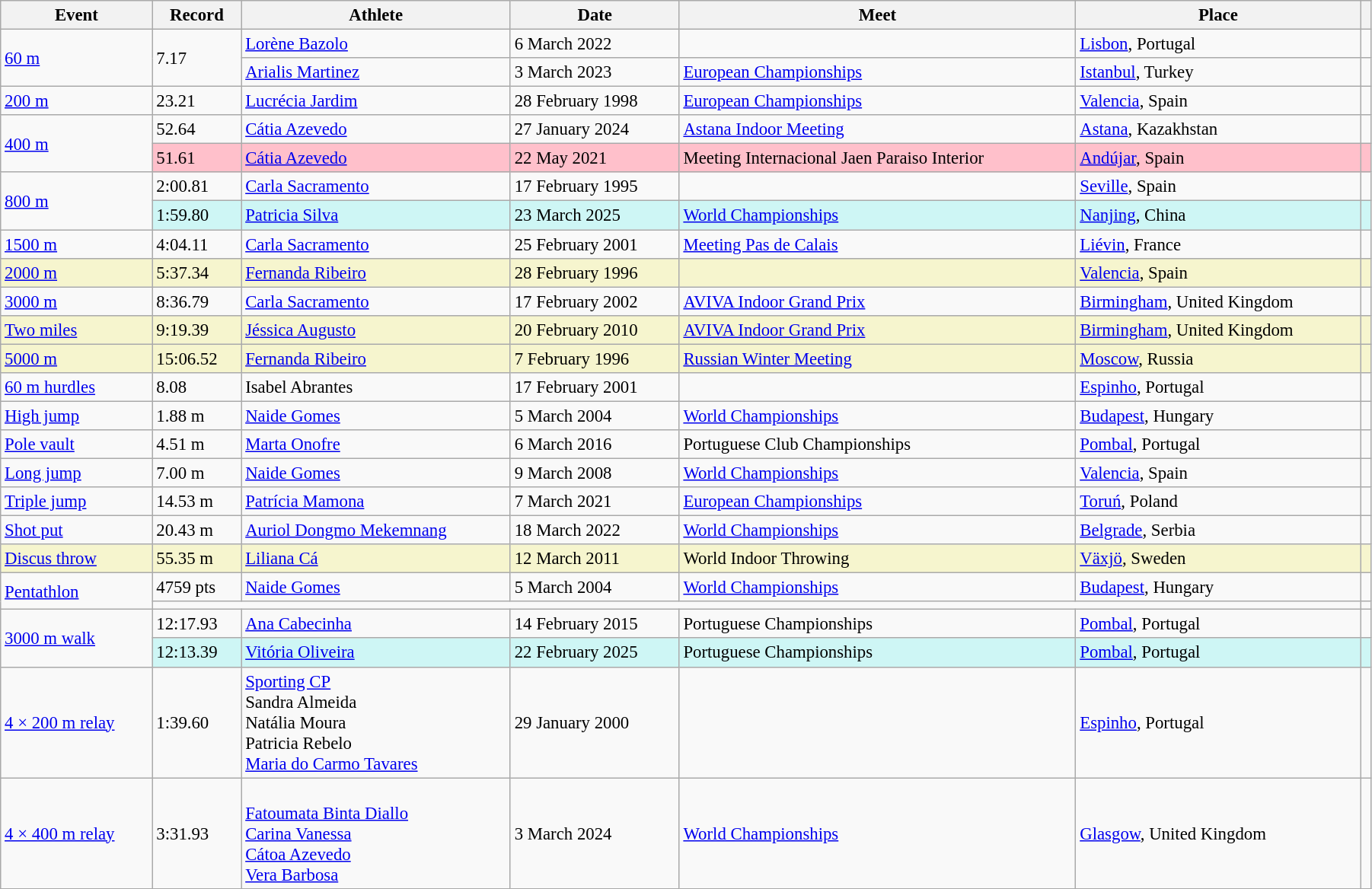<table class="wikitable" style="font-size:95%; width: 95%;">
<tr>
<th>Event</th>
<th>Record</th>
<th>Athlete</th>
<th>Date</th>
<th>Meet</th>
<th>Place</th>
<th></th>
</tr>
<tr>
<td rowspan=2><a href='#'>60 m</a></td>
<td rowspan=2>7.17</td>
<td><a href='#'>Lorène Bazolo</a></td>
<td>6 March 2022</td>
<td></td>
<td><a href='#'>Lisbon</a>, Portugal</td>
<td></td>
</tr>
<tr>
<td><a href='#'>Arialis Martinez</a></td>
<td>3 March 2023</td>
<td><a href='#'>European Championships</a></td>
<td><a href='#'>Istanbul</a>, Turkey</td>
<td></td>
</tr>
<tr>
<td><a href='#'>200 m</a></td>
<td>23.21</td>
<td><a href='#'>Lucrécia Jardim</a></td>
<td>28 February 1998</td>
<td><a href='#'>European Championships</a></td>
<td><a href='#'>Valencia</a>, Spain</td>
<td></td>
</tr>
<tr>
<td rowspan=2><a href='#'>400 m</a></td>
<td>52.64</td>
<td><a href='#'>Cátia Azevedo</a></td>
<td>27 January 2024</td>
<td><a href='#'>Astana Indoor Meeting</a></td>
<td><a href='#'>Astana</a>, Kazakhstan</td>
<td></td>
</tr>
<tr style="background:pink">
<td>51.61</td>
<td><a href='#'>Cátia Azevedo</a></td>
<td>22 May 2021</td>
<td>Meeting Internacional Jaen Paraiso Interior</td>
<td><a href='#'>Andújar</a>, Spain</td>
<td></td>
</tr>
<tr>
<td rowspan=2><a href='#'>800 m</a></td>
<td>2:00.81</td>
<td><a href='#'>Carla Sacramento</a></td>
<td>17 February 1995</td>
<td></td>
<td><a href='#'>Seville</a>, Spain</td>
<td></td>
</tr>
<tr bgcolor=#CEF6F5>
<td>1:59.80</td>
<td><a href='#'>Patricia Silva</a></td>
<td>23 March 2025</td>
<td><a href='#'>World Championships</a></td>
<td><a href='#'>Nanjing</a>, China</td>
<td></td>
</tr>
<tr>
<td><a href='#'>1500 m</a></td>
<td>4:04.11</td>
<td><a href='#'>Carla Sacramento</a></td>
<td>25 February 2001</td>
<td><a href='#'>Meeting Pas de Calais</a></td>
<td><a href='#'>Liévin</a>, France</td>
<td></td>
</tr>
<tr style="background:#f6F5CE;">
<td><a href='#'>2000 m</a></td>
<td>5:37.34</td>
<td><a href='#'>Fernanda Ribeiro</a></td>
<td>28 February 1996</td>
<td></td>
<td><a href='#'>Valencia</a>, Spain</td>
<td></td>
</tr>
<tr>
<td><a href='#'>3000 m</a></td>
<td>8:36.79</td>
<td><a href='#'>Carla Sacramento</a></td>
<td>17 February 2002</td>
<td><a href='#'>AVIVA Indoor Grand Prix</a></td>
<td><a href='#'>Birmingham</a>, United Kingdom</td>
<td></td>
</tr>
<tr style="background:#f6F5CE;">
<td><a href='#'>Two miles</a></td>
<td>9:19.39</td>
<td><a href='#'>Jéssica Augusto</a></td>
<td>20 February 2010</td>
<td><a href='#'>AVIVA Indoor Grand Prix</a></td>
<td><a href='#'>Birmingham</a>, United Kingdom</td>
<td></td>
</tr>
<tr style="background:#f6F5CE;">
<td><a href='#'>5000 m</a></td>
<td>15:06.52</td>
<td><a href='#'>Fernanda Ribeiro</a></td>
<td>7 February 1996</td>
<td><a href='#'>Russian Winter Meeting</a></td>
<td><a href='#'>Moscow</a>, Russia</td>
<td></td>
</tr>
<tr>
<td><a href='#'>60 m hurdles</a></td>
<td>8.08</td>
<td>Isabel Abrantes</td>
<td>17 February 2001</td>
<td></td>
<td><a href='#'>Espinho</a>, Portugal</td>
<td></td>
</tr>
<tr>
<td><a href='#'>High jump</a></td>
<td>1.88 m </td>
<td><a href='#'>Naide Gomes</a></td>
<td>5 March 2004</td>
<td><a href='#'>World Championships</a></td>
<td><a href='#'>Budapest</a>, Hungary</td>
<td></td>
</tr>
<tr>
<td><a href='#'>Pole vault</a></td>
<td>4.51 m </td>
<td><a href='#'>Marta Onofre</a></td>
<td>6 March 2016</td>
<td>Portuguese Club Championships</td>
<td><a href='#'>Pombal</a>, Portugal</td>
<td></td>
</tr>
<tr>
<td><a href='#'>Long jump</a></td>
<td>7.00 m</td>
<td><a href='#'>Naide Gomes</a></td>
<td>9 March 2008</td>
<td><a href='#'>World Championships</a></td>
<td><a href='#'>Valencia</a>, Spain</td>
<td></td>
</tr>
<tr>
<td><a href='#'>Triple jump</a></td>
<td>14.53 m</td>
<td><a href='#'>Patrícia Mamona</a></td>
<td>7 March 2021</td>
<td><a href='#'>European Championships</a></td>
<td><a href='#'>Toruń</a>, Poland</td>
<td></td>
</tr>
<tr>
<td><a href='#'>Shot put</a></td>
<td>20.43 m</td>
<td><a href='#'>Auriol Dongmo Mekemnang</a> </td>
<td>18 March 2022</td>
<td><a href='#'>World Championships</a></td>
<td><a href='#'>Belgrade</a>, Serbia</td>
<td></td>
</tr>
<tr style="background:#f6F5CE;">
<td><a href='#'>Discus throw</a></td>
<td>55.35 m</td>
<td><a href='#'>Liliana Cá</a></td>
<td>12 March 2011</td>
<td>World Indoor Throwing</td>
<td><a href='#'>Växjö</a>, Sweden</td>
<td></td>
</tr>
<tr>
<td rowspan=2><a href='#'>Pentathlon</a></td>
<td>4759 pts</td>
<td><a href='#'>Naide Gomes</a></td>
<td>5 March 2004</td>
<td><a href='#'>World Championships</a></td>
<td><a href='#'>Budapest</a>, Hungary</td>
<td></td>
</tr>
<tr>
<td colspan=5></td>
<td></td>
</tr>
<tr>
<td rowspan=2><a href='#'>3000 m walk</a></td>
<td>12:17.93</td>
<td><a href='#'>Ana Cabecinha</a></td>
<td>14 February 2015</td>
<td>Portuguese Championships</td>
<td><a href='#'>Pombal</a>, Portugal</td>
<td></td>
</tr>
<tr bgcolor=#CEF6F5>
<td>12:13.39</td>
<td><a href='#'>Vitória Oliveira</a></td>
<td>22 February 2025</td>
<td>Portuguese Championships</td>
<td><a href='#'>Pombal</a>, Portugal</td>
<td></td>
</tr>
<tr>
<td><a href='#'>4 × 200 m relay</a></td>
<td>1:39.60</td>
<td> <a href='#'>Sporting CP</a><br>Sandra Almeida<br>Natália Moura<br>Patricia Rebelo<br><a href='#'>Maria do Carmo Tavares</a></td>
<td>29 January 2000</td>
<td></td>
<td><a href='#'>Espinho</a>, Portugal</td>
<td></td>
</tr>
<tr>
<td><a href='#'>4 × 400 m relay</a></td>
<td>3:31.93</td>
<td><br><a href='#'>Fatoumata Binta Diallo</a><br><a href='#'>Carina Vanessa</a><br><a href='#'>Cátoa Azevedo</a><br><a href='#'>Vera Barbosa</a></td>
<td>3 March 2024</td>
<td><a href='#'>World Championships</a></td>
<td><a href='#'>Glasgow</a>, United Kingdom</td>
<td></td>
</tr>
</table>
